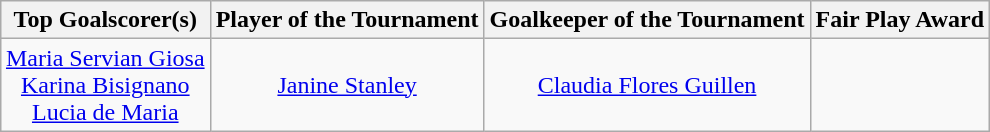<table class=wikitable style="text-align:center; margin:auto">
<tr>
<th>Top Goalscorer(s)</th>
<th>Player of the Tournament</th>
<th>Goalkeeper of the Tournament</th>
<th>Fair Play Award</th>
</tr>
<tr>
<td> <a href='#'>Maria Servian Giosa</a><br> <a href='#'>Karina Bisignano</a><br> <a href='#'>Lucia de Maria</a></td>
<td> <a href='#'>Janine Stanley</a></td>
<td> <a href='#'>Claudia Flores Guillen</a></td>
<td></td>
</tr>
</table>
